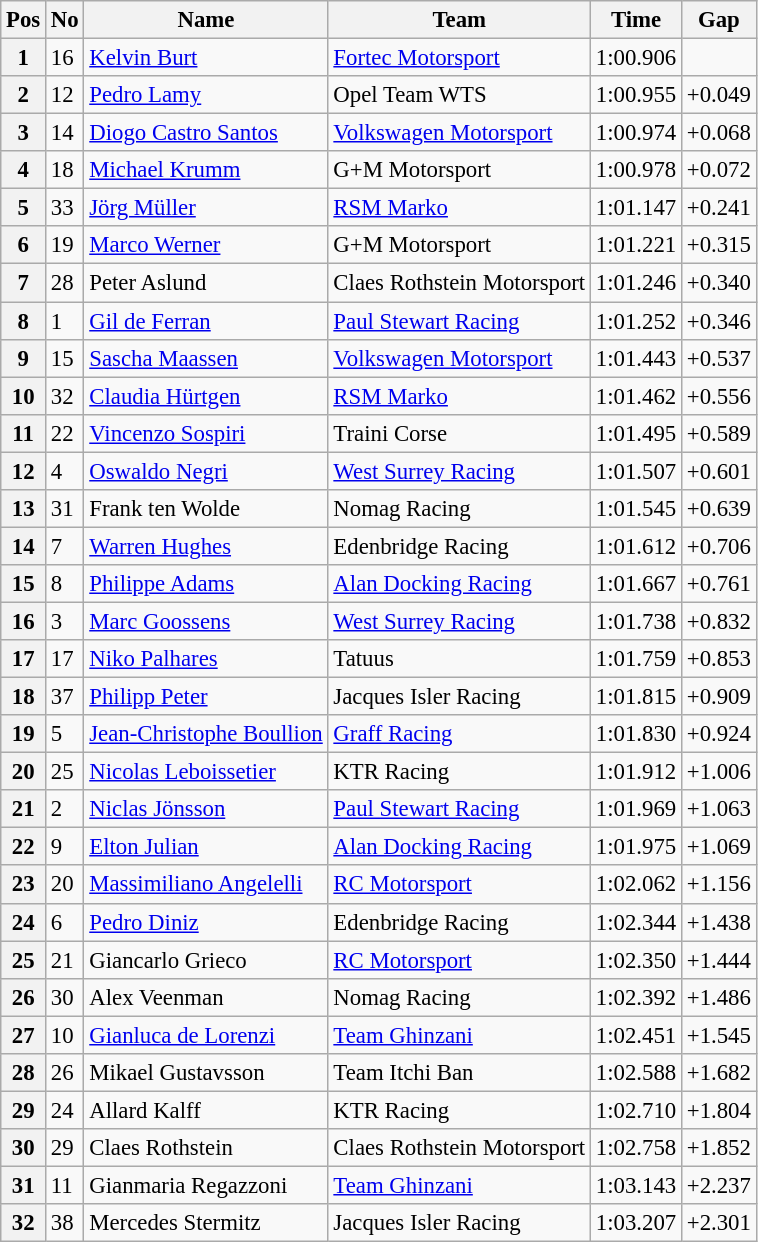<table class="wikitable" style="font-size: 95%">
<tr>
<th>Pos</th>
<th>No</th>
<th>Name</th>
<th>Team</th>
<th>Time</th>
<th>Gap</th>
</tr>
<tr>
<th>1</th>
<td>16</td>
<td> <a href='#'>Kelvin Burt</a></td>
<td><a href='#'>Fortec Motorsport</a></td>
<td>1:00.906</td>
<td></td>
</tr>
<tr>
<th>2</th>
<td>12</td>
<td> <a href='#'>Pedro Lamy</a></td>
<td>Opel Team WTS</td>
<td>1:00.955</td>
<td>+0.049</td>
</tr>
<tr>
<th>3</th>
<td>14</td>
<td> <a href='#'>Diogo Castro Santos</a></td>
<td><a href='#'>Volkswagen Motorsport</a></td>
<td>1:00.974</td>
<td>+0.068</td>
</tr>
<tr>
<th>4</th>
<td>18</td>
<td> <a href='#'>Michael Krumm</a></td>
<td>G+M Motorsport</td>
<td>1:00.978</td>
<td>+0.072</td>
</tr>
<tr>
<th>5</th>
<td>33</td>
<td> <a href='#'>Jörg Müller</a></td>
<td><a href='#'>RSM Marko</a></td>
<td>1:01.147</td>
<td>+0.241</td>
</tr>
<tr>
<th>6</th>
<td>19</td>
<td> <a href='#'>Marco Werner</a></td>
<td>G+M Motorsport</td>
<td>1:01.221</td>
<td>+0.315</td>
</tr>
<tr>
<th>7</th>
<td>28</td>
<td> Peter Aslund</td>
<td>Claes Rothstein Motorsport</td>
<td>1:01.246</td>
<td>+0.340</td>
</tr>
<tr>
<th>8</th>
<td>1</td>
<td> <a href='#'>Gil de Ferran</a></td>
<td><a href='#'>Paul Stewart Racing</a></td>
<td>1:01.252</td>
<td>+0.346</td>
</tr>
<tr>
<th>9</th>
<td>15</td>
<td> <a href='#'>Sascha Maassen</a></td>
<td><a href='#'>Volkswagen Motorsport</a></td>
<td>1:01.443</td>
<td>+0.537</td>
</tr>
<tr>
<th>10</th>
<td>32</td>
<td> <a href='#'>Claudia Hürtgen</a></td>
<td><a href='#'>RSM Marko</a></td>
<td>1:01.462</td>
<td>+0.556</td>
</tr>
<tr>
<th>11</th>
<td>22</td>
<td> <a href='#'>Vincenzo Sospiri</a></td>
<td>Traini Corse</td>
<td>1:01.495</td>
<td>+0.589</td>
</tr>
<tr>
<th>12</th>
<td>4</td>
<td> <a href='#'>Oswaldo Negri</a></td>
<td><a href='#'>West Surrey Racing</a></td>
<td>1:01.507</td>
<td>+0.601</td>
</tr>
<tr>
<th>13</th>
<td>31</td>
<td> Frank ten Wolde</td>
<td>Nomag Racing</td>
<td>1:01.545</td>
<td>+0.639</td>
</tr>
<tr>
<th>14</th>
<td>7</td>
<td> <a href='#'>Warren Hughes</a></td>
<td>Edenbridge Racing</td>
<td>1:01.612</td>
<td>+0.706</td>
</tr>
<tr>
<th>15</th>
<td>8</td>
<td> <a href='#'>Philippe Adams</a></td>
<td><a href='#'>Alan Docking Racing</a></td>
<td>1:01.667</td>
<td>+0.761</td>
</tr>
<tr>
<th>16</th>
<td>3</td>
<td> <a href='#'>Marc Goossens</a></td>
<td><a href='#'>West Surrey Racing</a></td>
<td>1:01.738</td>
<td>+0.832</td>
</tr>
<tr>
<th>17</th>
<td>17</td>
<td> <a href='#'>Niko Palhares</a></td>
<td>Tatuus</td>
<td>1:01.759</td>
<td>+0.853</td>
</tr>
<tr>
<th>18</th>
<td>37</td>
<td> <a href='#'>Philipp Peter</a></td>
<td>Jacques Isler Racing</td>
<td>1:01.815</td>
<td>+0.909</td>
</tr>
<tr>
<th>19</th>
<td>5</td>
<td> <a href='#'>Jean-Christophe Boullion</a></td>
<td><a href='#'>Graff Racing</a></td>
<td>1:01.830</td>
<td>+0.924</td>
</tr>
<tr>
<th>20</th>
<td>25</td>
<td> <a href='#'>Nicolas Leboissetier</a></td>
<td>KTR Racing</td>
<td>1:01.912</td>
<td>+1.006</td>
</tr>
<tr>
<th>21</th>
<td>2</td>
<td> <a href='#'>Niclas Jönsson</a></td>
<td><a href='#'>Paul Stewart Racing</a></td>
<td>1:01.969</td>
<td>+1.063</td>
</tr>
<tr>
<th>22</th>
<td>9</td>
<td> <a href='#'>Elton Julian</a></td>
<td><a href='#'>Alan Docking Racing</a></td>
<td>1:01.975</td>
<td>+1.069</td>
</tr>
<tr>
<th>23</th>
<td>20</td>
<td> <a href='#'>Massimiliano Angelelli</a></td>
<td><a href='#'>RC Motorsport</a></td>
<td>1:02.062</td>
<td>+1.156</td>
</tr>
<tr>
<th>24</th>
<td>6</td>
<td> <a href='#'>Pedro Diniz</a></td>
<td>Edenbridge Racing</td>
<td>1:02.344</td>
<td>+1.438</td>
</tr>
<tr>
<th>25</th>
<td>21</td>
<td> Giancarlo Grieco</td>
<td><a href='#'>RC Motorsport</a></td>
<td>1:02.350</td>
<td>+1.444</td>
</tr>
<tr>
<th>26</th>
<td>30</td>
<td> Alex Veenman</td>
<td>Nomag Racing</td>
<td>1:02.392</td>
<td>+1.486</td>
</tr>
<tr>
<th>27</th>
<td>10</td>
<td> <a href='#'>Gianluca de Lorenzi</a></td>
<td><a href='#'>Team Ghinzani</a></td>
<td>1:02.451</td>
<td>+1.545</td>
</tr>
<tr>
<th>28</th>
<td>26</td>
<td> Mikael Gustavsson</td>
<td>Team Itchi Ban</td>
<td>1:02.588</td>
<td>+1.682</td>
</tr>
<tr>
<th>29</th>
<td>24</td>
<td> Allard Kalff</td>
<td>KTR Racing</td>
<td>1:02.710</td>
<td>+1.804</td>
</tr>
<tr>
<th>30</th>
<td>29</td>
<td> Claes Rothstein</td>
<td>Claes Rothstein Motorsport</td>
<td>1:02.758</td>
<td>+1.852</td>
</tr>
<tr>
<th>31</th>
<td>11</td>
<td> Gianmaria Regazzoni</td>
<td><a href='#'>Team Ghinzani</a></td>
<td>1:03.143</td>
<td>+2.237</td>
</tr>
<tr>
<th>32</th>
<td>38</td>
<td> Mercedes Stermitz</td>
<td>Jacques Isler Racing</td>
<td>1:03.207</td>
<td>+2.301</td>
</tr>
</table>
